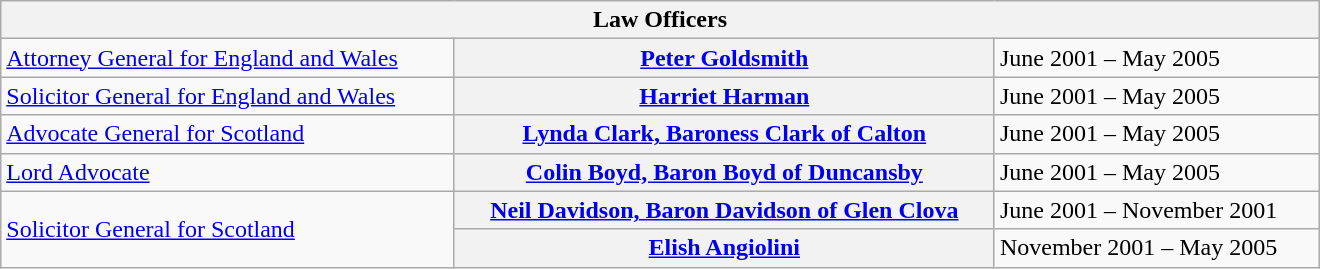<table class="wikitable plainrowheaders" width=100% style="max-width:55em;">
<tr>
<th colspan=4>Law Officers</th>
</tr>
<tr>
<td><a href='#'>Attorney General for England and Wales</a></td>
<th scope="row" style="font-weight:bold;"><a href='#'>Peter Goldsmith</a></th>
<td>June 2001 – May 2005</td>
</tr>
<tr>
<td><a href='#'>Solicitor General for England and Wales</a></td>
<th scope="row"><a href='#'>Harriet Harman</a></th>
<td>June 2001 – May 2005</td>
</tr>
<tr>
<td><a href='#'>Advocate General for Scotland</a></td>
<th scope="row"><a href='#'>Lynda Clark, Baroness Clark of Calton</a></th>
<td>June 2001 – May 2005</td>
</tr>
<tr>
<td><a href='#'>Lord Advocate</a></td>
<th scope="row"><a href='#'>Colin Boyd, Baron Boyd of Duncansby</a></th>
<td>June 2001 – May 2005</td>
</tr>
<tr>
<td rowspan="2"><a href='#'>Solicitor General for Scotland</a></td>
<th scope="row"><a href='#'>Neil Davidson, Baron Davidson of Glen Clova</a></th>
<td>June 2001 – November 2001</td>
</tr>
<tr>
<th scope="row"><a href='#'>Elish Angiolini</a></th>
<td>November 2001 – May 2005</td>
</tr>
</table>
